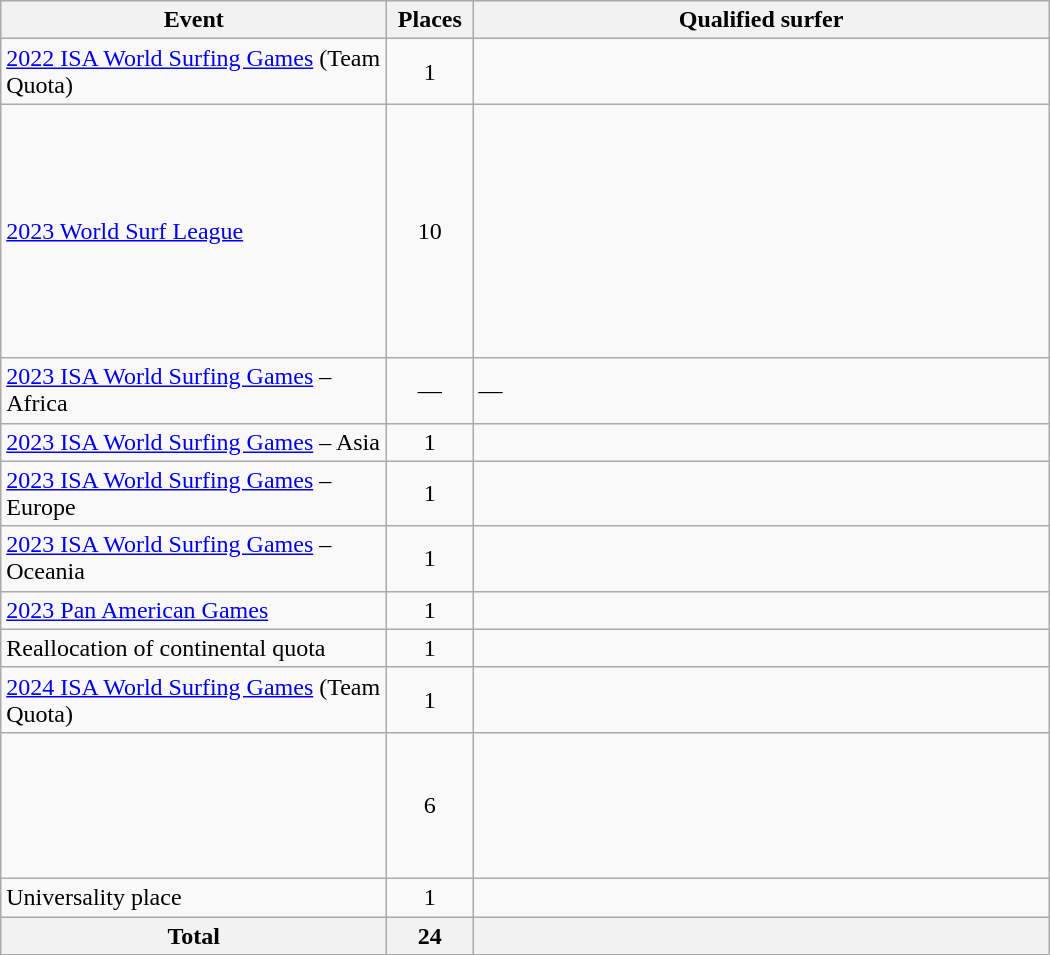<table class="wikitable" style="text-align:left;" width=700>
<tr>
<th width=250>Event</th>
<th width=50>Places</th>
<th>Qualified surfer</th>
</tr>
<tr>
<td><a href='#'>2022 ISA World Surfing Games</a> (Team Quota)</td>
<td align="center">1</td>
<td></td>
</tr>
<tr>
<td><a href='#'>2023 World Surf League</a></td>
<td align="center">10</td>
<td><br><br><br><br><br><br><br><br><br></td>
</tr>
<tr>
<td><a href='#'>2023 ISA World Surfing Games</a> – Africa</td>
<td align="center">—</td>
<td>— </td>
</tr>
<tr>
<td><a href='#'>2023 ISA World Surfing Games</a> – Asia</td>
<td align="center">1</td>
<td> </td>
</tr>
<tr>
<td><a href='#'>2023 ISA World Surfing Games</a> – Europe</td>
<td align="center">1</td>
<td></td>
</tr>
<tr>
<td><a href='#'>2023 ISA World Surfing Games</a> – Oceania</td>
<td align="center">1</td>
<td></td>
</tr>
<tr>
<td><a href='#'>2023 Pan American Games</a></td>
<td align="center">1</td>
<td></td>
</tr>
<tr>
<td>Reallocation of continental quota</td>
<td align="center">1</td>
<td></td>
</tr>
<tr>
<td><a href='#'>2024 ISA World Surfing Games</a> (Team Quota)</td>
<td align="center">1</td>
<td></td>
</tr>
<tr>
<td></td>
<td align=center>6</td>
<td><br><br><br><br><br></td>
</tr>
<tr>
<td>Universality place</td>
<td align=center>1</td>
<td><br></td>
</tr>
<tr>
<th>Total</th>
<th>24</th>
<th colspan=3></th>
</tr>
</table>
